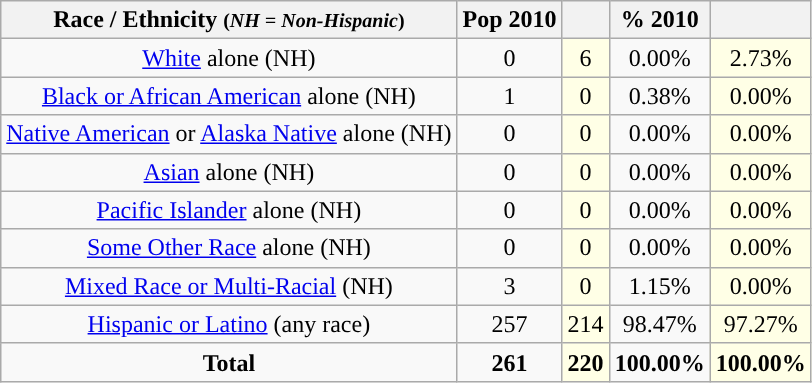<table class="wikitable" style="text-align:center;">
<tr>
<th>Race / Ethnicity <small>(<em>NH = Non-Hispanic</em>)</small></th>
<th>Pop 2010</th>
<th></th>
<th>% 2010</th>
<th></th>
</tr>
<tr>
<td><a href='#'>White</a> alone (NH)</td>
<td>0</td>
<td style='background: #ffffe6;'>6</td>
<td>0.00%</td>
<td style='background: #ffffe6;'>2.73%</td>
</tr>
<tr>
<td><a href='#'>Black or African American</a> alone (NH)</td>
<td>1</td>
<td style='background: #ffffe6;'>0</td>
<td>0.38%</td>
<td style='background: #ffffe6;'>0.00%</td>
</tr>
<tr>
<td><a href='#'>Native American</a> or <a href='#'>Alaska Native</a> alone (NH)</td>
<td>0</td>
<td style='background: #ffffe6;'>0</td>
<td>0.00%</td>
<td style='background: #ffffe6;'>0.00%</td>
</tr>
<tr>
<td><a href='#'>Asian</a> alone (NH)</td>
<td>0</td>
<td style='background: #ffffe6;'>0</td>
<td>0.00%</td>
<td style='background: #ffffe6;'>0.00%</td>
</tr>
<tr>
<td><a href='#'>Pacific Islander</a> alone (NH)</td>
<td>0</td>
<td style='background: #ffffe6;'>0</td>
<td>0.00%</td>
<td style='background: #ffffe6;'>0.00%</td>
</tr>
<tr>
<td><a href='#'>Some Other Race</a> alone (NH)</td>
<td>0</td>
<td style='background: #ffffe6;'>0</td>
<td>0.00%</td>
<td style='background: #ffffe6;'>0.00%</td>
</tr>
<tr>
<td><a href='#'>Mixed Race or Multi-Racial</a> (NH)</td>
<td>3</td>
<td style='background: #ffffe6;'>0</td>
<td>1.15%</td>
<td style='background: #ffffe6;'>0.00%</td>
</tr>
<tr>
<td><a href='#'>Hispanic or Latino</a> (any race)</td>
<td>257</td>
<td style='background: #ffffe6;'>214</td>
<td>98.47%</td>
<td style='background: #ffffe6;'>97.27%</td>
</tr>
<tr>
<td><strong>Total</strong></td>
<td><strong>261</strong></td>
<td style='background: #ffffe6;'><strong>220</strong></td>
<td><strong>100.00%</strong></td>
<td style='background: #ffffe6;'><strong>100.00%</strong></td>
</tr>
</table>
